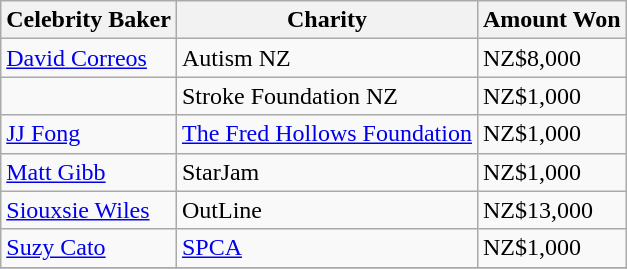<table class="wikitable sortable">
<tr>
<th>Celebrity Baker</th>
<th>Charity</th>
<th>Amount Won</th>
</tr>
<tr>
<td><a href='#'>David Correos</a></td>
<td>Autism NZ</td>
<td>NZ$8,000</td>
</tr>
<tr>
<td></td>
<td>Stroke Foundation NZ</td>
<td>NZ$1,000</td>
</tr>
<tr>
<td><a href='#'>JJ Fong</a></td>
<td><a href='#'>The Fred Hollows Foundation</a></td>
<td>NZ$1,000</td>
</tr>
<tr>
<td><a href='#'>Matt Gibb</a></td>
<td>StarJam</td>
<td>NZ$1,000</td>
</tr>
<tr>
<td><a href='#'>Siouxsie Wiles</a></td>
<td>OutLine</td>
<td>NZ$13,000</td>
</tr>
<tr>
<td><a href='#'>Suzy Cato</a></td>
<td><a href='#'>SPCA</a></td>
<td>NZ$1,000</td>
</tr>
<tr>
</tr>
</table>
